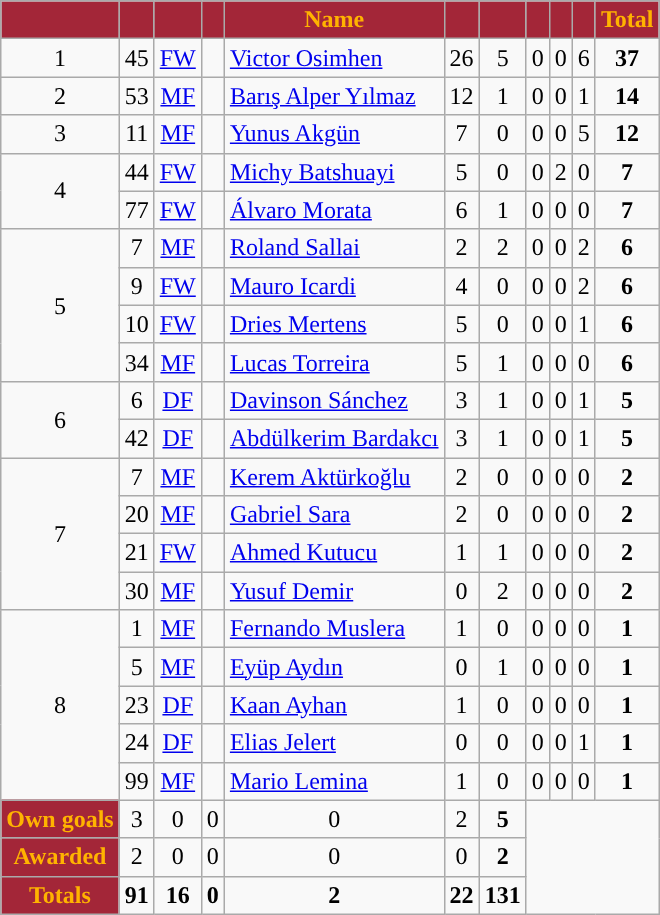<table class="wikitable" style="text-align:center">
<tr>
<th style="background:#A32638; color:#FFB300; "></th>
<th style="background:#A32638; color:#FFB300; "></th>
<th style="background:#A32638; color:#FFB300; "></th>
<th style="background:#A32638; color:#FFB300; "></th>
<th style="background:#A32638; color:#FFB300; ">Name</th>
<th style="background:#A32638; color:#FFB300; "></th>
<th style="background:#A32638; color:#FFB300; "></th>
<th style="background:#A32638; color:#FFB300; "></th>
<th style="background:#A32638; color:#FFB300; "></th>
<th style="background:#A32638; color:#FFB300; "></th>
<th style="background:#A32638; color:#FFB300; ">Total</th>
</tr>
<tr>
<td rowspan="1">1</td>
<td>45</td>
<td><a href='#'>FW</a></td>
<td></td>
<td align=left><a href='#'>Victor Osimhen</a></td>
<td>26</td>
<td>5</td>
<td>0</td>
<td>0</td>
<td>6</td>
<td><strong>37</strong></td>
</tr>
<tr>
<td rowspan="1">2</td>
<td>53</td>
<td><a href='#'>MF</a></td>
<td></td>
<td align=left><a href='#'>Barış Alper Yılmaz</a></td>
<td>12</td>
<td>1</td>
<td>0</td>
<td>0</td>
<td>1</td>
<td><strong>14</strong></td>
</tr>
<tr>
<td rowspan="1">3</td>
<td>11</td>
<td><a href='#'>MF</a></td>
<td></td>
<td align=left><a href='#'>Yunus Akgün</a></td>
<td>7</td>
<td>0</td>
<td>0</td>
<td>0</td>
<td>5</td>
<td><strong>12</strong></td>
</tr>
<tr>
<td rowspan="2">4</td>
<td>44</td>
<td><a href='#'>FW</a></td>
<td></td>
<td align=left><a href='#'>Michy Batshuayi</a></td>
<td>5</td>
<td>0</td>
<td>0</td>
<td>2</td>
<td>0</td>
<td><strong>7</strong></td>
</tr>
<tr>
<td>77</td>
<td><a href='#'>FW</a></td>
<td></td>
<td align=left><a href='#'>Álvaro Morata</a></td>
<td>6</td>
<td>1</td>
<td>0</td>
<td>0</td>
<td>0</td>
<td><strong>7</strong></td>
</tr>
<tr>
<td rowspan="4">5</td>
<td>7</td>
<td><a href='#'>MF</a></td>
<td></td>
<td align=left><a href='#'>Roland Sallai</a></td>
<td>2</td>
<td>2</td>
<td>0</td>
<td>0</td>
<td>2</td>
<td><strong>6</strong></td>
</tr>
<tr>
<td>9</td>
<td><a href='#'>FW</a></td>
<td></td>
<td align=left><a href='#'>Mauro Icardi</a></td>
<td>4</td>
<td>0</td>
<td>0</td>
<td>0</td>
<td>2</td>
<td><strong>6</strong></td>
</tr>
<tr>
<td>10</td>
<td><a href='#'>FW</a></td>
<td></td>
<td align=left><a href='#'>Dries Mertens</a></td>
<td>5</td>
<td>0</td>
<td>0</td>
<td>0</td>
<td>1</td>
<td><strong>6</strong></td>
</tr>
<tr>
<td>34</td>
<td><a href='#'>MF</a></td>
<td></td>
<td align=left><a href='#'>Lucas Torreira</a></td>
<td>5</td>
<td>1</td>
<td>0</td>
<td>0</td>
<td>0</td>
<td><strong>6</strong></td>
</tr>
<tr>
<td rowspan="2">6</td>
<td>6</td>
<td><a href='#'>DF</a></td>
<td></td>
<td align=left><a href='#'>Davinson Sánchez</a></td>
<td>3</td>
<td>1</td>
<td>0</td>
<td>0</td>
<td>1</td>
<td><strong>5</strong></td>
</tr>
<tr>
<td>42</td>
<td><a href='#'>DF</a></td>
<td></td>
<td align=left><a href='#'>Abdülkerim Bardakcı</a></td>
<td>3</td>
<td>1</td>
<td>0</td>
<td>0</td>
<td>1</td>
<td><strong>5</strong></td>
</tr>
<tr>
<td rowspan="4">7</td>
<td>7</td>
<td><a href='#'>MF</a></td>
<td></td>
<td align=left><a href='#'>Kerem Aktürkoğlu</a></td>
<td>2</td>
<td>0</td>
<td>0</td>
<td>0</td>
<td>0</td>
<td><strong>2</strong></td>
</tr>
<tr>
<td>20</td>
<td><a href='#'>MF</a></td>
<td></td>
<td align=left><a href='#'>Gabriel Sara</a></td>
<td>2</td>
<td>0</td>
<td>0</td>
<td>0</td>
<td>0</td>
<td><strong>2</strong></td>
</tr>
<tr>
<td>21</td>
<td><a href='#'>FW</a></td>
<td></td>
<td align=left><a href='#'>Ahmed Kutucu</a></td>
<td>1</td>
<td>1</td>
<td>0</td>
<td>0</td>
<td>0</td>
<td><strong>2</strong></td>
</tr>
<tr>
<td>30</td>
<td><a href='#'>MF</a></td>
<td></td>
<td align=left><a href='#'>Yusuf Demir</a></td>
<td>0</td>
<td>2</td>
<td>0</td>
<td>0</td>
<td>0</td>
<td><strong>2</strong></td>
</tr>
<tr>
<td rowspan="5">8</td>
<td>1</td>
<td><a href='#'>MF</a></td>
<td></td>
<td align=left><a href='#'>Fernando Muslera</a></td>
<td>1</td>
<td>0</td>
<td>0</td>
<td>0</td>
<td>0</td>
<td><strong>1</strong></td>
</tr>
<tr>
<td>5</td>
<td><a href='#'>MF</a></td>
<td></td>
<td align=left><a href='#'>Eyüp Aydın</a></td>
<td>0</td>
<td>1</td>
<td>0</td>
<td>0</td>
<td>0</td>
<td><strong>1</strong></td>
</tr>
<tr>
<td>23</td>
<td><a href='#'>DF</a></td>
<td></td>
<td align=left><a href='#'>Kaan Ayhan</a></td>
<td>1</td>
<td>0</td>
<td>0</td>
<td>0</td>
<td>0</td>
<td><strong>1</strong></td>
</tr>
<tr>
<td>24</td>
<td><a href='#'>DF</a></td>
<td></td>
<td align=left><a href='#'>Elias Jelert</a></td>
<td>0</td>
<td>0</td>
<td>0</td>
<td>0</td>
<td>1</td>
<td><strong>1</strong></td>
</tr>
<tr>
<td>99</td>
<td><a href='#'>MF</a></td>
<td></td>
<td align=left><a href='#'>Mario Lemina</a></td>
<td>1</td>
<td>0</td>
<td>0</td>
<td>0</td>
<td>0</td>
<td><strong>1</strong></td>
</tr>
<tr>
<td style="background:#A32638; color:#FFB300; "><strong>Own goals</strong></td>
<td>3</td>
<td>0</td>
<td>0</td>
<td>0</td>
<td>2</td>
<td><strong>5</strong></td>
</tr>
<tr>
<td style="background:#A32638; color:#FFB300; "><strong>Awarded</strong></td>
<td>2</td>
<td>0</td>
<td>0</td>
<td>0</td>
<td>0</td>
<td><strong>2</strong></td>
</tr>
<tr>
<td style="background:#A32638; color:#FFB300; "><strong>Totals</strong></td>
<td><strong>91</strong></td>
<td><strong>16</strong></td>
<td><strong>0</strong></td>
<td><strong>2</strong></td>
<td><strong>22</strong></td>
<td><strong>131</strong></td>
</tr>
</table>
